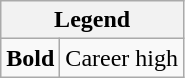<table class="wikitable mw-collapsible mw-collapsed">
<tr>
<th colspan="2">Legend</th>
</tr>
<tr>
<td><strong>Bold</strong></td>
<td>Career high</td>
</tr>
</table>
